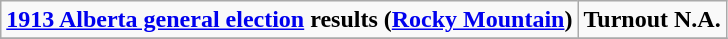<table class="wikitable">
<tr>
<td colspan="3" style="text-align:center;"><strong><a href='#'>1913 Alberta general election</a> results (<a href='#'>Rocky Mountain</a>)</strong></td>
<td colspan="2"><span><strong>Turnout N.A.</strong></span><br>

</td>
</tr>
<tr>
</tr>
</table>
